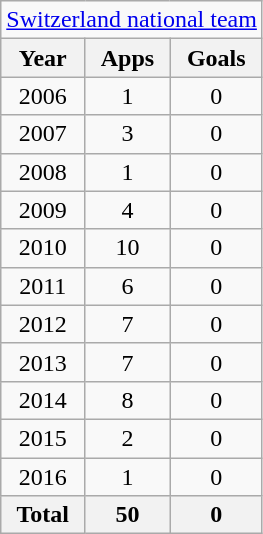<table class="wikitable" style="text-align:center">
<tr>
<td colspan="3"><a href='#'>Switzerland national team</a></td>
</tr>
<tr>
<th>Year</th>
<th>Apps</th>
<th>Goals</th>
</tr>
<tr>
<td>2006</td>
<td>1</td>
<td>0</td>
</tr>
<tr>
<td>2007</td>
<td>3</td>
<td>0</td>
</tr>
<tr>
<td>2008</td>
<td>1</td>
<td>0</td>
</tr>
<tr>
<td>2009</td>
<td>4</td>
<td>0</td>
</tr>
<tr>
<td>2010</td>
<td>10</td>
<td>0</td>
</tr>
<tr>
<td>2011</td>
<td>6</td>
<td>0</td>
</tr>
<tr>
<td>2012</td>
<td>7</td>
<td>0</td>
</tr>
<tr>
<td>2013</td>
<td>7</td>
<td>0</td>
</tr>
<tr>
<td>2014</td>
<td>8</td>
<td>0</td>
</tr>
<tr>
<td>2015</td>
<td>2</td>
<td>0</td>
</tr>
<tr>
<td>2016</td>
<td>1</td>
<td>0</td>
</tr>
<tr>
<th>Total</th>
<th>50</th>
<th>0</th>
</tr>
</table>
